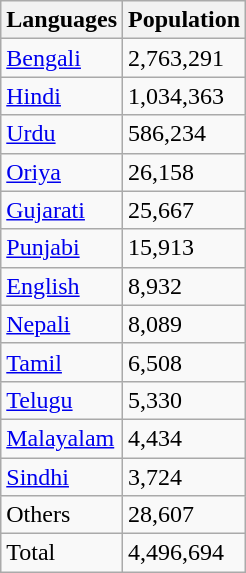<table class="wikitable">
<tr>
<th>Languages</th>
<th>Population</th>
</tr>
<tr>
<td><a href='#'>Bengali</a></td>
<td>2,763,291</td>
</tr>
<tr>
<td><a href='#'>Hindi</a></td>
<td>1,034,363</td>
</tr>
<tr>
<td><a href='#'>Urdu</a></td>
<td>586,234</td>
</tr>
<tr>
<td><a href='#'>Oriya</a></td>
<td>26,158</td>
</tr>
<tr>
<td><a href='#'>Gujarati</a></td>
<td>25,667</td>
</tr>
<tr>
<td><a href='#'>Punjabi</a></td>
<td>15,913</td>
</tr>
<tr>
<td><a href='#'>English</a></td>
<td>8,932</td>
</tr>
<tr>
<td><a href='#'>Nepali</a></td>
<td>8,089</td>
</tr>
<tr>
<td><a href='#'>Tamil</a></td>
<td>6,508</td>
</tr>
<tr>
<td><a href='#'>Telugu</a></td>
<td>5,330</td>
</tr>
<tr>
<td><a href='#'>Malayalam</a></td>
<td>4,434</td>
</tr>
<tr>
<td><a href='#'>Sindhi</a></td>
<td>3,724</td>
</tr>
<tr>
<td>Others</td>
<td>28,607</td>
</tr>
<tr>
<td>Total</td>
<td>4,496,694</td>
</tr>
</table>
